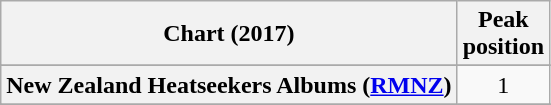<table class="wikitable sortable plainrowheaders" style="text-align:center">
<tr>
<th scope="col">Chart (2017)</th>
<th scope="col">Peak<br> position</th>
</tr>
<tr>
</tr>
<tr>
</tr>
<tr>
</tr>
<tr>
</tr>
<tr>
<th scope="row">New Zealand Heatseekers Albums (<a href='#'>RMNZ</a>)</th>
<td>1</td>
</tr>
<tr>
</tr>
<tr>
</tr>
<tr>
</tr>
</table>
